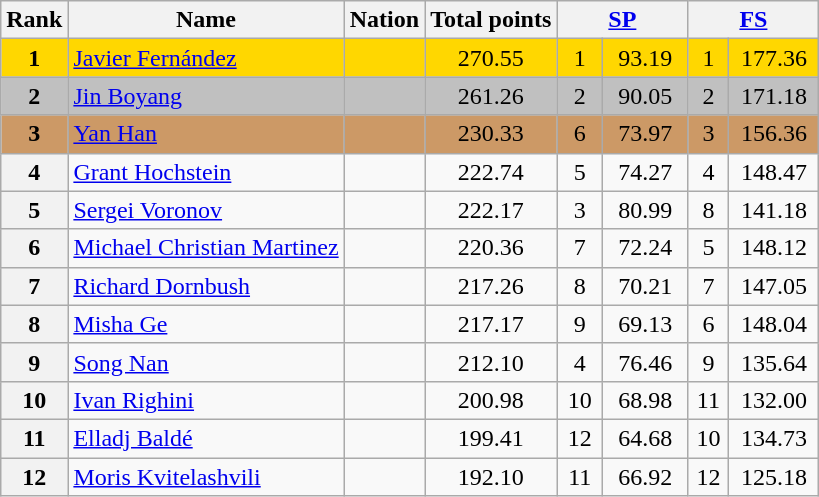<table class="wikitable sortable">
<tr>
<th>Rank</th>
<th>Name</th>
<th>Nation</th>
<th>Total points</th>
<th colspan="2" width="80px"><a href='#'>SP</a></th>
<th colspan="2" width="80px"><a href='#'>FS</a></th>
</tr>
<tr bgcolor="gold">
<td align="center"><strong>1</strong></td>
<td><a href='#'>Javier Fernández</a></td>
<td></td>
<td align="center">270.55</td>
<td align="center">1</td>
<td align="center">93.19</td>
<td align="center">1</td>
<td align="center">177.36</td>
</tr>
<tr bgcolor="silver">
<td align="center"><strong>2</strong></td>
<td><a href='#'>Jin Boyang</a></td>
<td></td>
<td align="center">261.26</td>
<td align="center">2</td>
<td align="center">90.05</td>
<td align="center">2</td>
<td align="center">171.18</td>
</tr>
<tr bgcolor="cc9966">
<td align="center"><strong>3</strong></td>
<td><a href='#'>Yan Han</a></td>
<td></td>
<td align="center">230.33</td>
<td align="center">6</td>
<td align="center">73.97</td>
<td align="center">3</td>
<td align="center">156.36</td>
</tr>
<tr>
<th>4</th>
<td><a href='#'>Grant Hochstein</a></td>
<td></td>
<td align="center">222.74</td>
<td align="center">5</td>
<td align="center">74.27</td>
<td align="center">4</td>
<td align="center">148.47</td>
</tr>
<tr>
<th>5</th>
<td><a href='#'>Sergei Voronov</a></td>
<td></td>
<td align="center">222.17</td>
<td align="center">3</td>
<td align="center">80.99</td>
<td align="center">8</td>
<td align="center">141.18</td>
</tr>
<tr>
<th>6</th>
<td><a href='#'>Michael Christian Martinez</a></td>
<td></td>
<td align="center">220.36</td>
<td align="center">7</td>
<td align="center">72.24</td>
<td align="center">5</td>
<td align="center">148.12</td>
</tr>
<tr>
<th>7</th>
<td><a href='#'>Richard Dornbush</a></td>
<td></td>
<td align="center">217.26</td>
<td align="center">8</td>
<td align="center">70.21</td>
<td align="center">7</td>
<td align="center">147.05</td>
</tr>
<tr>
<th>8</th>
<td><a href='#'>Misha Ge</a></td>
<td></td>
<td align="center">217.17</td>
<td align="center">9</td>
<td align="center">69.13</td>
<td align="center">6</td>
<td align="center">148.04</td>
</tr>
<tr>
<th>9</th>
<td><a href='#'>Song Nan</a></td>
<td></td>
<td align="center">212.10</td>
<td align="center">4</td>
<td align="center">76.46</td>
<td align="center">9</td>
<td align="center">135.64</td>
</tr>
<tr>
<th>10</th>
<td><a href='#'>Ivan Righini</a></td>
<td></td>
<td align="center">200.98</td>
<td align="center">10</td>
<td align="center">68.98</td>
<td align="center">11</td>
<td align="center">132.00</td>
</tr>
<tr>
<th>11</th>
<td><a href='#'>Elladj Baldé</a></td>
<td></td>
<td align="center">199.41</td>
<td align="center">12</td>
<td align="center">64.68</td>
<td align="center">10</td>
<td align="center">134.73</td>
</tr>
<tr>
<th>12</th>
<td><a href='#'>Moris Kvitelashvili</a></td>
<td></td>
<td align="center">192.10</td>
<td align="center">11</td>
<td align="center">66.92</td>
<td align="center">12</td>
<td align="center">125.18</td>
</tr>
</table>
